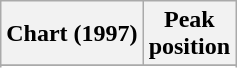<table class="wikitable sortable plainrowheaders" style="text-align:center">
<tr>
<th scope="col">Chart (1997)</th>
<th scope="col">Peak<br>position</th>
</tr>
<tr>
</tr>
<tr>
</tr>
</table>
